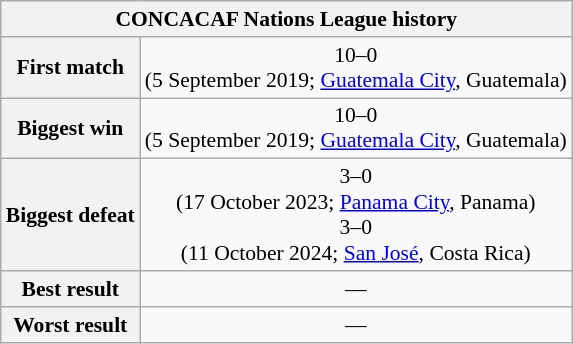<table class="wikitable collapsible collapsed" style="text-align: center;font-size:90%;">
<tr>
<th colspan=2>CONCACAF Nations League history</th>
</tr>
<tr>
<th>First match</th>
<td> 10–0 <br>(5 September 2019; <a href='#'>Guatemala City</a>, Guatemala)</td>
</tr>
<tr>
<th>Biggest win</th>
<td> 10–0 <br>(5 September 2019; <a href='#'>Guatemala City</a>, Guatemala)</td>
</tr>
<tr>
<th>Biggest defeat</th>
<td> 3–0 <br>(17 October 2023; <a href='#'>Panama City</a>, Panama)<br> 3–0 <br>(11 October 2024; <a href='#'>San José</a>, Costa Rica)</td>
</tr>
<tr>
<th>Best result</th>
<td>—</td>
</tr>
<tr>
<th>Worst result</th>
<td>—</td>
</tr>
</table>
